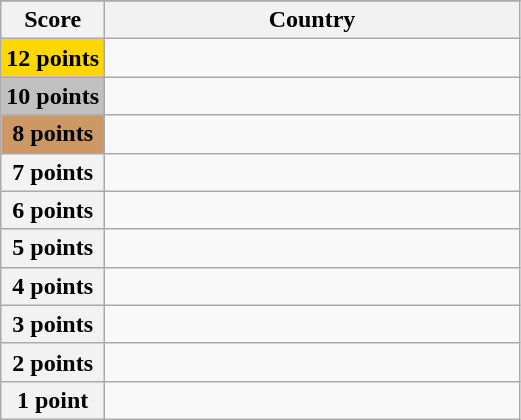<table class="wikitable">
<tr>
</tr>
<tr>
<th scope="col" width="20%">Score</th>
<th scope="col">Country</th>
</tr>
<tr>
<th scope="row" style="background:gold">12 points</th>
<td></td>
</tr>
<tr>
<th scope="row" style="background:silver">10 points</th>
<td></td>
</tr>
<tr>
<th scope="row" style="background:#CC9966">8 points</th>
<td></td>
</tr>
<tr>
<th scope="row">7 points</th>
<td></td>
</tr>
<tr>
<th scope="row">6 points</th>
<td></td>
</tr>
<tr>
<th scope="row">5 points</th>
<td></td>
</tr>
<tr>
<th scope="row">4 points</th>
<td></td>
</tr>
<tr>
<th scope="row">3 points</th>
<td></td>
</tr>
<tr>
<th scope="row">2 points</th>
<td></td>
</tr>
<tr>
<th scope="row">1 point</th>
<td></td>
</tr>
</table>
